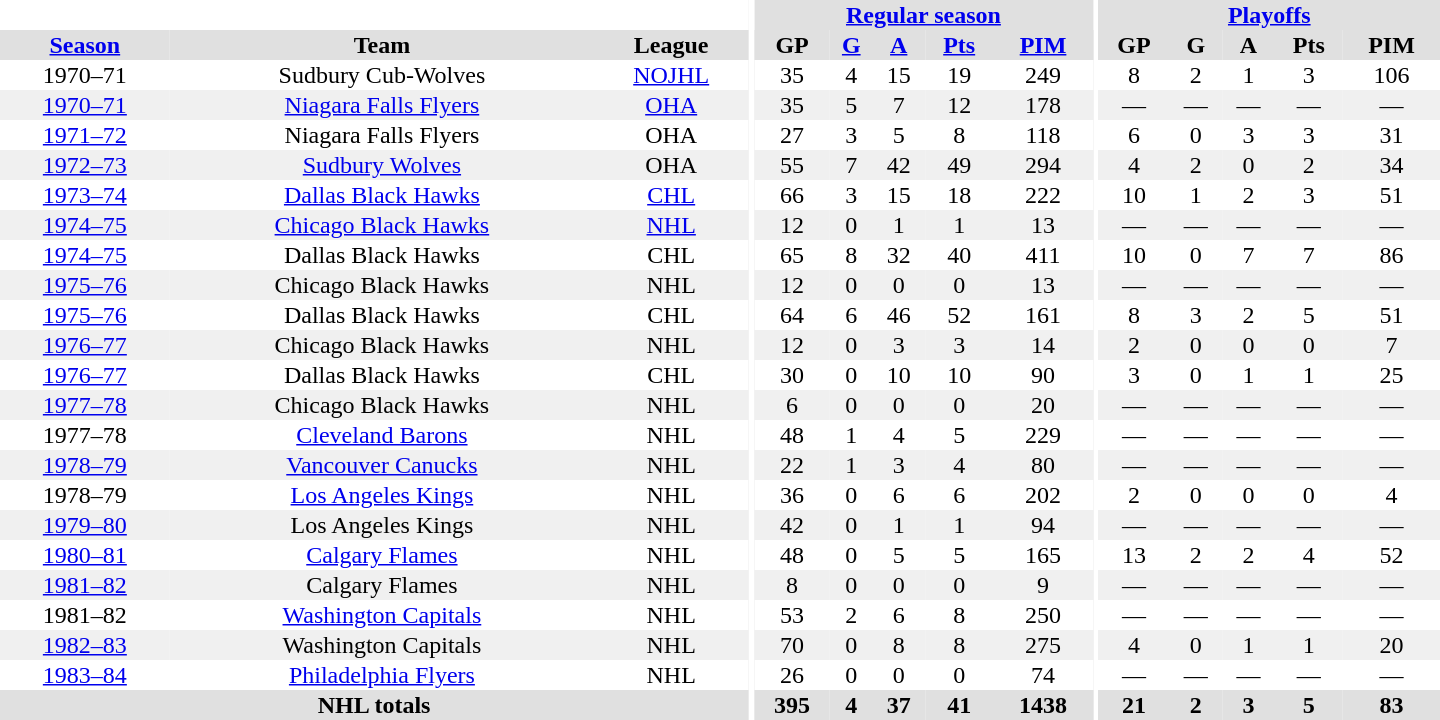<table border="0" cellpadding="1" cellspacing="0" style="text-align:center; width:60em">
<tr bgcolor="#e0e0e0">
<th colspan="3" bgcolor="#ffffff"></th>
<th rowspan="100" bgcolor="#ffffff"></th>
<th colspan="5"><a href='#'>Regular season</a></th>
<th rowspan="100" bgcolor="#ffffff"></th>
<th colspan="5"><a href='#'>Playoffs</a></th>
</tr>
<tr bgcolor="#e0e0e0">
<th><a href='#'>Season</a></th>
<th>Team</th>
<th>League</th>
<th>GP</th>
<th><a href='#'>G</a></th>
<th><a href='#'>A</a></th>
<th><a href='#'>Pts</a></th>
<th><a href='#'>PIM</a></th>
<th>GP</th>
<th>G</th>
<th>A</th>
<th>Pts</th>
<th>PIM</th>
</tr>
<tr>
<td>1970–71</td>
<td>Sudbury Cub-Wolves</td>
<td><a href='#'>NOJHL</a></td>
<td>35</td>
<td>4</td>
<td>15</td>
<td>19</td>
<td>249</td>
<td>8</td>
<td>2</td>
<td>1</td>
<td>3</td>
<td>106</td>
</tr>
<tr bgcolor="#f0f0f0">
<td><a href='#'>1970–71</a></td>
<td><a href='#'>Niagara Falls Flyers</a></td>
<td><a href='#'>OHA</a></td>
<td>35</td>
<td>5</td>
<td>7</td>
<td>12</td>
<td>178</td>
<td>—</td>
<td>—</td>
<td>—</td>
<td>—</td>
<td>—</td>
</tr>
<tr>
<td><a href='#'>1971–72</a></td>
<td>Niagara Falls Flyers</td>
<td>OHA</td>
<td>27</td>
<td>3</td>
<td>5</td>
<td>8</td>
<td>118</td>
<td>6</td>
<td>0</td>
<td>3</td>
<td>3</td>
<td>31</td>
</tr>
<tr bgcolor="#f0f0f0">
<td><a href='#'>1972–73</a></td>
<td><a href='#'>Sudbury Wolves</a></td>
<td>OHA</td>
<td>55</td>
<td>7</td>
<td>42</td>
<td>49</td>
<td>294</td>
<td>4</td>
<td>2</td>
<td>0</td>
<td>2</td>
<td>34</td>
</tr>
<tr>
<td><a href='#'>1973–74</a></td>
<td><a href='#'>Dallas Black Hawks</a></td>
<td><a href='#'>CHL</a></td>
<td>66</td>
<td>3</td>
<td>15</td>
<td>18</td>
<td>222</td>
<td>10</td>
<td>1</td>
<td>2</td>
<td>3</td>
<td>51</td>
</tr>
<tr bgcolor="#f0f0f0">
<td><a href='#'>1974–75</a></td>
<td><a href='#'>Chicago Black Hawks</a></td>
<td><a href='#'>NHL</a></td>
<td>12</td>
<td>0</td>
<td>1</td>
<td>1</td>
<td>13</td>
<td>—</td>
<td>—</td>
<td>—</td>
<td>—</td>
<td>—</td>
</tr>
<tr>
<td><a href='#'>1974–75</a></td>
<td>Dallas Black Hawks</td>
<td>CHL</td>
<td>65</td>
<td>8</td>
<td>32</td>
<td>40</td>
<td>411</td>
<td>10</td>
<td>0</td>
<td>7</td>
<td>7</td>
<td>86</td>
</tr>
<tr bgcolor="#f0f0f0">
<td><a href='#'>1975–76</a></td>
<td>Chicago Black Hawks</td>
<td>NHL</td>
<td>12</td>
<td>0</td>
<td>0</td>
<td>0</td>
<td>13</td>
<td>—</td>
<td>—</td>
<td>—</td>
<td>—</td>
<td>—</td>
</tr>
<tr>
<td><a href='#'>1975–76</a></td>
<td>Dallas Black Hawks</td>
<td>CHL</td>
<td>64</td>
<td>6</td>
<td>46</td>
<td>52</td>
<td>161</td>
<td>8</td>
<td>3</td>
<td>2</td>
<td>5</td>
<td>51</td>
</tr>
<tr bgcolor="#f0f0f0">
<td><a href='#'>1976–77</a></td>
<td>Chicago Black Hawks</td>
<td>NHL</td>
<td>12</td>
<td>0</td>
<td>3</td>
<td>3</td>
<td>14</td>
<td>2</td>
<td>0</td>
<td>0</td>
<td>0</td>
<td>7</td>
</tr>
<tr>
<td><a href='#'>1976–77</a></td>
<td>Dallas Black Hawks</td>
<td>CHL</td>
<td>30</td>
<td>0</td>
<td>10</td>
<td>10</td>
<td>90</td>
<td>3</td>
<td>0</td>
<td>1</td>
<td>1</td>
<td>25</td>
</tr>
<tr bgcolor="#f0f0f0">
<td><a href='#'>1977–78</a></td>
<td>Chicago Black Hawks</td>
<td>NHL</td>
<td>6</td>
<td>0</td>
<td>0</td>
<td>0</td>
<td>20</td>
<td>—</td>
<td>—</td>
<td>—</td>
<td>—</td>
<td>—</td>
</tr>
<tr>
<td>1977–78</td>
<td><a href='#'>Cleveland Barons</a></td>
<td>NHL</td>
<td>48</td>
<td>1</td>
<td>4</td>
<td>5</td>
<td>229</td>
<td>—</td>
<td>—</td>
<td>—</td>
<td>—</td>
<td>—</td>
</tr>
<tr bgcolor="#f0f0f0">
<td><a href='#'>1978–79</a></td>
<td><a href='#'>Vancouver Canucks</a></td>
<td>NHL</td>
<td>22</td>
<td>1</td>
<td>3</td>
<td>4</td>
<td>80</td>
<td>—</td>
<td>—</td>
<td>—</td>
<td>—</td>
<td>—</td>
</tr>
<tr>
<td>1978–79</td>
<td><a href='#'>Los Angeles Kings</a></td>
<td>NHL</td>
<td>36</td>
<td>0</td>
<td>6</td>
<td>6</td>
<td>202</td>
<td>2</td>
<td>0</td>
<td>0</td>
<td>0</td>
<td>4</td>
</tr>
<tr bgcolor="#f0f0f0">
<td><a href='#'>1979–80</a></td>
<td>Los Angeles Kings</td>
<td>NHL</td>
<td>42</td>
<td>0</td>
<td>1</td>
<td>1</td>
<td>94</td>
<td>—</td>
<td>—</td>
<td>—</td>
<td>—</td>
<td>—</td>
</tr>
<tr>
<td><a href='#'>1980–81</a></td>
<td><a href='#'>Calgary Flames</a></td>
<td>NHL</td>
<td>48</td>
<td>0</td>
<td>5</td>
<td>5</td>
<td>165</td>
<td>13</td>
<td>2</td>
<td>2</td>
<td>4</td>
<td>52</td>
</tr>
<tr bgcolor="#f0f0f0">
<td><a href='#'>1981–82</a></td>
<td>Calgary Flames</td>
<td>NHL</td>
<td>8</td>
<td>0</td>
<td>0</td>
<td>0</td>
<td>9</td>
<td>—</td>
<td>—</td>
<td>—</td>
<td>—</td>
<td>—</td>
</tr>
<tr>
<td>1981–82</td>
<td><a href='#'>Washington Capitals</a></td>
<td>NHL</td>
<td>53</td>
<td>2</td>
<td>6</td>
<td>8</td>
<td>250</td>
<td>—</td>
<td>—</td>
<td>—</td>
<td>—</td>
<td>—</td>
</tr>
<tr bgcolor="#f0f0f0">
<td><a href='#'>1982–83</a></td>
<td>Washington Capitals</td>
<td>NHL</td>
<td>70</td>
<td>0</td>
<td>8</td>
<td>8</td>
<td>275</td>
<td>4</td>
<td>0</td>
<td>1</td>
<td>1</td>
<td>20</td>
</tr>
<tr>
<td><a href='#'>1983–84</a></td>
<td><a href='#'>Philadelphia Flyers</a></td>
<td>NHL</td>
<td>26</td>
<td>0</td>
<td>0</td>
<td>0</td>
<td>74</td>
<td>—</td>
<td>—</td>
<td>—</td>
<td>—</td>
<td>—</td>
</tr>
<tr bgcolor="#e0e0e0">
<th colspan="3">NHL totals</th>
<th>395</th>
<th>4</th>
<th>37</th>
<th>41</th>
<th>1438</th>
<th>21</th>
<th>2</th>
<th>3</th>
<th>5</th>
<th>83</th>
</tr>
</table>
